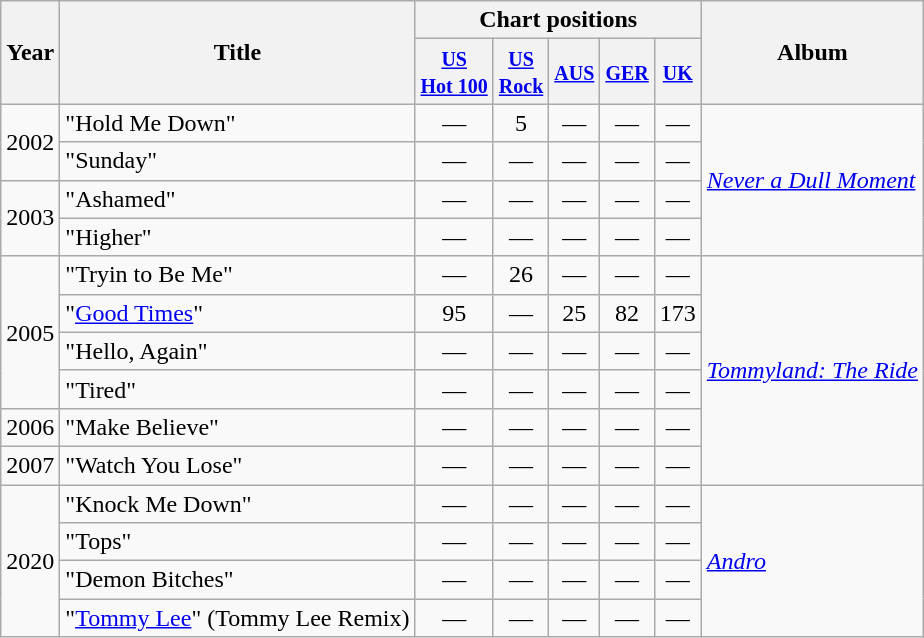<table class="wikitable">
<tr>
<th rowspan="2">Year</th>
<th rowspan="2">Title</th>
<th colspan="5">Chart positions</th>
<th rowspan="2">Album</th>
</tr>
<tr>
<th><small><a href='#'>US<br>Hot 100</a><br></small></th>
<th><small><a href='#'>US<br>Rock</a><br></small></th>
<th><small><a href='#'>AUS</a><br></small></th>
<th><small><a href='#'>GER</a><br></small></th>
<th><small><a href='#'>UK</a><br></small></th>
</tr>
<tr>
<td rowspan="2">2002</td>
<td>"Hold Me Down"</td>
<td style="text-align:center;">—</td>
<td style="text-align:center;">5</td>
<td style="text-align:center;">—</td>
<td style="text-align:center;">—</td>
<td style="text-align:center;">—</td>
<td rowspan="4"><em><a href='#'>Never a Dull Moment</a></em></td>
</tr>
<tr>
<td>"Sunday"</td>
<td style="text-align:center;">—</td>
<td style="text-align:center;">—</td>
<td style="text-align:center;">—</td>
<td style="text-align:center;">—</td>
<td style="text-align:center;">—</td>
</tr>
<tr>
<td rowspan="2">2003</td>
<td>"Ashamed"</td>
<td style="text-align:center;">—</td>
<td style="text-align:center;">—</td>
<td style="text-align:center;">—</td>
<td style="text-align:center;">—</td>
<td style="text-align:center;">—</td>
</tr>
<tr>
<td>"Higher"</td>
<td style="text-align:center;">—</td>
<td style="text-align:center;">—</td>
<td style="text-align:center;">—</td>
<td style="text-align:center;">—</td>
<td style="text-align:center;">—</td>
</tr>
<tr>
<td rowspan="4">2005</td>
<td>"Tryin to Be Me"</td>
<td style="text-align:center;">—</td>
<td style="text-align:center;">26</td>
<td style="text-align:center;">—</td>
<td style="text-align:center;">—</td>
<td style="text-align:center;">—</td>
<td rowspan="6"><em><a href='#'>Tommyland: The Ride</a></em></td>
</tr>
<tr>
<td>"<a href='#'>Good Times</a>"</td>
<td style="text-align:center;">95</td>
<td style="text-align:center;">—</td>
<td style="text-align:center;">25</td>
<td style="text-align:center;">82</td>
<td style="text-align:center;">173</td>
</tr>
<tr>
<td>"Hello, Again"</td>
<td style="text-align:center;">—</td>
<td style="text-align:center;">—</td>
<td style="text-align:center;">—</td>
<td style="text-align:center;">—</td>
<td style="text-align:center;">—</td>
</tr>
<tr>
<td>"Tired"</td>
<td style="text-align:center;">—</td>
<td style="text-align:center;">—</td>
<td style="text-align:center;">—</td>
<td style="text-align:center;">—</td>
<td style="text-align:center;">—</td>
</tr>
<tr>
<td>2006</td>
<td>"Make Believe"</td>
<td style="text-align:center;">—</td>
<td style="text-align:center;">—</td>
<td style="text-align:center;">—</td>
<td style="text-align:center;">—</td>
<td style="text-align:center;">—</td>
</tr>
<tr>
<td>2007</td>
<td>"Watch You Lose"</td>
<td style="text-align:center;">—</td>
<td style="text-align:center;">—</td>
<td style="text-align:center;">—</td>
<td style="text-align:center;">—</td>
<td style="text-align:center;">—</td>
</tr>
<tr>
<td rowspan="4">2020</td>
<td>"Knock Me Down"</td>
<td style="text-align:center;">—</td>
<td style="text-align:center;">—</td>
<td style="text-align:center;">—</td>
<td style="text-align:center;">—</td>
<td style="text-align:center;">—</td>
<td rowspan="4"><em><a href='#'>Andro</a></em></td>
</tr>
<tr>
<td>"Tops"</td>
<td style="text-align:center;">—</td>
<td style="text-align:center;">—</td>
<td style="text-align:center;">—</td>
<td style="text-align:center;">—</td>
<td style="text-align:center;">—</td>
</tr>
<tr>
<td>"Demon Bitches"</td>
<td style="text-align:center;">—</td>
<td style="text-align:center;">—</td>
<td style="text-align:center;">—</td>
<td style="text-align:center;">—</td>
<td style="text-align:center;">—</td>
</tr>
<tr>
<td>"<a href='#'>Tommy Lee</a>" (Tommy Lee Remix)</td>
<td style="text-align:center;">—</td>
<td style="text-align:center;">—</td>
<td style="text-align:center;">—</td>
<td style="text-align:center;">—</td>
<td style="text-align:center;">—</td>
</tr>
</table>
